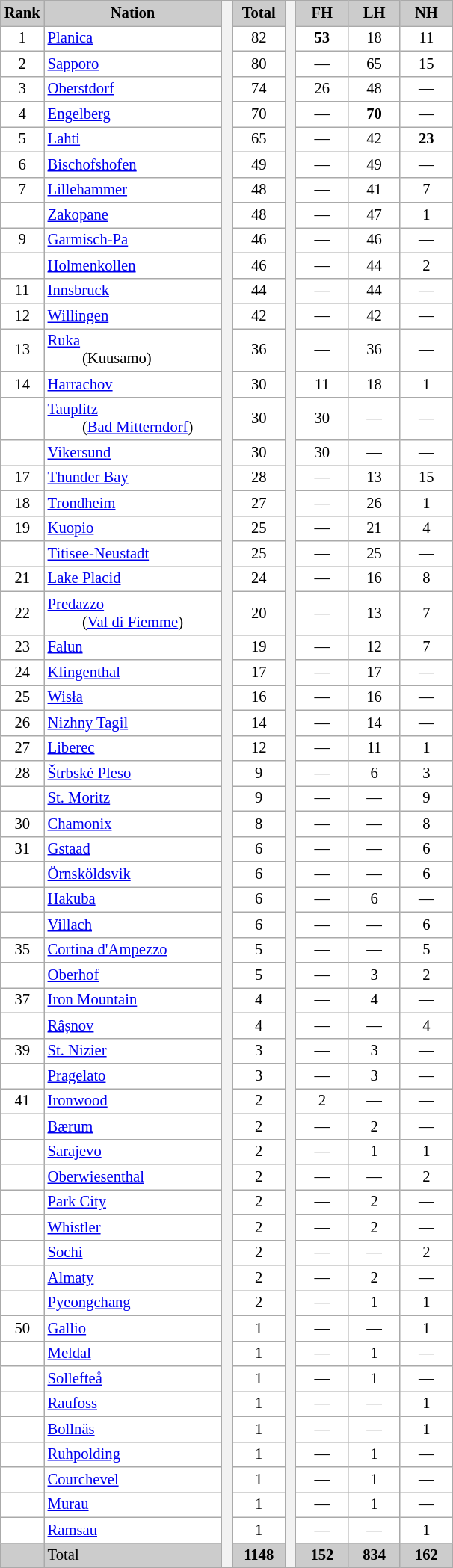<table class="wikitable plainrowheaders" style="background:#fff; font-size:86%; line-height:16px; border:grey solid 1px; border-collapse:collapse;">
<tr style="background:#ccc; text-align:center;">
<th style="background:#ccc;">Rank</th>
<th style="background:#ccc;">Nation</th>
<th rowspan="61" width="2"> </th>
<th width="40" style="background:#ccc;">Total</th>
<th rowspan="61" width="2"> </th>
<th style="background:#ccc;" width="40">FH</th>
<th style="background:#ccc;" width="40">LH</th>
<th style="background:#ccc;" width="40">NH</th>
</tr>
<tr align=center>
<td align=center>1</td>
<td align=left> <a href='#'>Planica</a></td>
<td>82</td>
<td><strong>53</strong></td>
<td>18</td>
<td>11</td>
</tr>
<tr align=center>
<td align=center>2</td>
<td align=left width=152> <a href='#'>Sapporo</a></td>
<td>80</td>
<td>—</td>
<td>65</td>
<td>15</td>
</tr>
<tr align=center>
<td align=center>3</td>
<td align=left> <a href='#'>Oberstdorf</a></td>
<td>74</td>
<td>26</td>
<td>48</td>
<td>—</td>
</tr>
<tr align=center>
<td align=center>4</td>
<td align=left> <a href='#'>Engelberg</a></td>
<td>70</td>
<td>—</td>
<td><strong>70</strong></td>
<td>—</td>
</tr>
<tr align=center>
<td align=center>5</td>
<td align=left> <a href='#'>Lahti</a></td>
<td>65</td>
<td>—</td>
<td>42</td>
<td><strong>23</strong></td>
</tr>
<tr align=center>
<td align=center>6</td>
<td align=left> <a href='#'>Bischofshofen</a></td>
<td>49</td>
<td>—</td>
<td>49</td>
<td>—</td>
</tr>
<tr align=center>
<td align=center>7</td>
<td align=left> <a href='#'>Lillehammer</a></td>
<td>48</td>
<td>—</td>
<td>41</td>
<td>7</td>
</tr>
<tr align=center>
<td align=center></td>
<td align=left> <a href='#'>Zakopane</a></td>
<td>48</td>
<td>—</td>
<td>47</td>
<td>1</td>
</tr>
<tr align=center>
<td align=center>9</td>
<td align=left> <a href='#'>Garmisch-Pa</a></td>
<td>46</td>
<td>—</td>
<td>46</td>
<td>—</td>
</tr>
<tr align=center>
<td align=center></td>
<td align=left> <a href='#'>Holmenkollen</a></td>
<td>46</td>
<td>—</td>
<td>44</td>
<td>2</td>
</tr>
<tr align=center>
<td align=center>11</td>
<td align=left> <a href='#'>Innsbruck</a></td>
<td>44</td>
<td>—</td>
<td>44</td>
<td>—</td>
</tr>
<tr align=center>
<td align=center>12</td>
<td align=left> <a href='#'>Willingen</a></td>
<td>42</td>
<td>—</td>
<td>42</td>
<td>—</td>
</tr>
<tr align=center>
<td align=center>13</td>
<td align=left> <a href='#'>Ruka</a><br>          (Kuusamo)</td>
<td>36</td>
<td>—</td>
<td>36</td>
<td>—</td>
</tr>
<tr align=center>
<td align=center>14</td>
<td align=left> <a href='#'>Harrachov</a></td>
<td>30</td>
<td>11</td>
<td>18</td>
<td>1</td>
</tr>
<tr align=center>
<td align=center></td>
<td align=left> <a href='#'>Tauplitz</a><br>          (<a href='#'>Bad Mitterndorf</a>)</td>
<td>30</td>
<td>30</td>
<td>—</td>
<td>—</td>
</tr>
<tr align=center>
<td align=center></td>
<td align=left> <a href='#'>Vikersund</a></td>
<td>30</td>
<td>30</td>
<td>—</td>
<td>—</td>
</tr>
<tr align=center>
<td align=center>17</td>
<td align=left> <a href='#'>Thunder Bay</a></td>
<td>28</td>
<td>—</td>
<td>13</td>
<td>15</td>
</tr>
<tr align=center>
<td align=center>18</td>
<td align=left> <a href='#'>Trondheim</a></td>
<td>27</td>
<td>—</td>
<td>26</td>
<td>1</td>
</tr>
<tr align=center>
<td align=center>19</td>
<td align=left> <a href='#'>Kuopio</a></td>
<td>25</td>
<td>—</td>
<td>21</td>
<td>4</td>
</tr>
<tr align=center>
<td align=center></td>
<td align=left> <a href='#'>Titisee-Neustadt</a></td>
<td>25</td>
<td>—</td>
<td>25</td>
<td>—</td>
</tr>
<tr align=center>
<td align=center>21</td>
<td align=left> <a href='#'>Lake Placid</a></td>
<td>24</td>
<td>—</td>
<td>16</td>
<td>8</td>
</tr>
<tr align=center>
<td align=center>22</td>
<td align=left> <a href='#'>Predazzo</a><br>          (<a href='#'>Val di Fiemme</a>)</td>
<td>20</td>
<td>—</td>
<td>13</td>
<td>7</td>
</tr>
<tr align=center>
<td align=center>23</td>
<td align=left> <a href='#'>Falun</a></td>
<td>19</td>
<td>—</td>
<td>12</td>
<td>7</td>
</tr>
<tr align=center>
<td align=center>24</td>
<td align=left> <a href='#'>Klingenthal</a></td>
<td>17</td>
<td>—</td>
<td>17</td>
<td>—</td>
</tr>
<tr align=center>
<td align=center>25</td>
<td align=left> <a href='#'>Wisła</a></td>
<td>16</td>
<td>—</td>
<td>16</td>
<td>—</td>
</tr>
<tr align=center>
<td align=center>26</td>
<td align=left> <a href='#'>Nizhny Tagil</a></td>
<td>14</td>
<td>—</td>
<td>14</td>
<td>—</td>
</tr>
<tr align=center>
<td align=center>27</td>
<td align=left> <a href='#'>Liberec</a></td>
<td>12</td>
<td>—</td>
<td>11</td>
<td>1</td>
</tr>
<tr align=center>
<td align=center>28</td>
<td align=left> <a href='#'>Štrbské Pleso</a></td>
<td>9</td>
<td>—</td>
<td>6</td>
<td>3</td>
</tr>
<tr align=center>
<td align=center></td>
<td align=left> <a href='#'>St. Moritz</a></td>
<td>9</td>
<td>—</td>
<td>—</td>
<td>9</td>
</tr>
<tr align=center>
<td align=center>30</td>
<td align=left> <a href='#'>Chamonix</a></td>
<td>8</td>
<td>—</td>
<td>—</td>
<td>8</td>
</tr>
<tr align=center>
<td align=center>31</td>
<td align=left> <a href='#'>Gstaad</a></td>
<td>6</td>
<td>—</td>
<td>—</td>
<td>6</td>
</tr>
<tr align=center>
<td align=center></td>
<td align=left> <a href='#'>Örnsköldsvik</a></td>
<td>6</td>
<td>—</td>
<td>—</td>
<td>6</td>
</tr>
<tr align=center>
<td align=center></td>
<td align=left> <a href='#'>Hakuba</a></td>
<td>6</td>
<td>—</td>
<td>6</td>
<td>—</td>
</tr>
<tr align=center>
<td align=center></td>
<td align=left> <a href='#'>Villach</a></td>
<td>6</td>
<td>—</td>
<td>—</td>
<td>6</td>
</tr>
<tr align=center>
<td align=center>35</td>
<td align=left> <a href='#'>Cortina d'Ampezzo</a></td>
<td>5</td>
<td>—</td>
<td>—</td>
<td>5</td>
</tr>
<tr align=center>
<td align=center></td>
<td align=left> <a href='#'>Oberhof</a></td>
<td>5</td>
<td>—</td>
<td>3</td>
<td>2</td>
</tr>
<tr align=center>
<td align=center>37</td>
<td align=left> <a href='#'>Iron Mountain</a></td>
<td>4</td>
<td>—</td>
<td>4</td>
<td>—</td>
</tr>
<tr align=center>
<td align=center></td>
<td align=left> <a href='#'>Râșnov</a></td>
<td>4</td>
<td>—</td>
<td>—</td>
<td>4</td>
</tr>
<tr align=center>
<td align=center>39</td>
<td align=left> <a href='#'>St. Nizier</a></td>
<td>3</td>
<td>—</td>
<td>3</td>
<td>—</td>
</tr>
<tr align=center>
<td align=center></td>
<td align=left> <a href='#'>Pragelato</a></td>
<td>3</td>
<td>—</td>
<td>3</td>
<td>—</td>
</tr>
<tr align=center>
<td align=center>41</td>
<td align=left> <a href='#'>Ironwood</a></td>
<td>2</td>
<td>2</td>
<td>—</td>
<td>—</td>
</tr>
<tr align=center>
<td align=center></td>
<td align=left> <a href='#'>Bærum</a></td>
<td>2</td>
<td>—</td>
<td>2</td>
<td>—</td>
</tr>
<tr align=center>
<td align=center></td>
<td align=left> <a href='#'>Sarajevo</a></td>
<td>2</td>
<td>—</td>
<td>1</td>
<td>1</td>
</tr>
<tr align=center>
<td align=center></td>
<td align=left> <a href='#'>Oberwiesenthal</a></td>
<td>2</td>
<td>—</td>
<td>—</td>
<td>2</td>
</tr>
<tr align=center>
<td align=center></td>
<td align=left> <a href='#'>Park City</a></td>
<td>2</td>
<td>—</td>
<td>2</td>
<td>—</td>
</tr>
<tr align=center>
<td align=center></td>
<td align=left> <a href='#'>Whistler</a></td>
<td>2</td>
<td>—</td>
<td>2</td>
<td>—</td>
</tr>
<tr align=center>
<td align=center></td>
<td align=left> <a href='#'>Sochi</a></td>
<td>2</td>
<td>—</td>
<td>—</td>
<td>2</td>
</tr>
<tr align=center>
<td align=center></td>
<td align=left> <a href='#'>Almaty</a></td>
<td>2</td>
<td>—</td>
<td>2</td>
<td>—</td>
</tr>
<tr align=center>
<td align=center></td>
<td align=left> <a href='#'>Pyeongchang</a></td>
<td>2</td>
<td>—</td>
<td>1</td>
<td>1</td>
</tr>
<tr align=center>
<td align=center>50</td>
<td align=left> <a href='#'>Gallio</a></td>
<td>1</td>
<td>—</td>
<td>—</td>
<td>1</td>
</tr>
<tr align=center>
<td align=center></td>
<td align=left> <a href='#'>Meldal</a></td>
<td>1</td>
<td>—</td>
<td>1</td>
<td>—</td>
</tr>
<tr align=center>
<td align=center></td>
<td align=left> <a href='#'>Sollefteå</a></td>
<td>1</td>
<td>—</td>
<td>1</td>
<td>—</td>
</tr>
<tr align=center>
<td align=center></td>
<td align=left> <a href='#'>Raufoss</a></td>
<td>1</td>
<td>—</td>
<td>—</td>
<td>1</td>
</tr>
<tr align=center>
<td align=center></td>
<td align=left> <a href='#'>Bollnäs</a></td>
<td>1</td>
<td>—</td>
<td>—</td>
<td>1</td>
</tr>
<tr align=center>
<td align=center></td>
<td align=left> <a href='#'>Ruhpolding</a></td>
<td>1</td>
<td>—</td>
<td>1</td>
<td>—</td>
</tr>
<tr align=center>
<td align=center></td>
<td align=left> <a href='#'>Courchevel</a></td>
<td>1</td>
<td>—</td>
<td>1</td>
<td>—</td>
</tr>
<tr align=center>
<td align=center></td>
<td align=left> <a href='#'>Murau</a></td>
<td>1</td>
<td>—</td>
<td>1</td>
<td>—</td>
</tr>
<tr align=center>
<td align=center></td>
<td align=left> <a href='#'>Ramsau</a></td>
<td>1</td>
<td>—</td>
<td>—</td>
<td>1</td>
</tr>
<tr bgcolor=#D3D3D3 style="background:#ccc;" align=center>
<th style="background:#ccc;"></th>
<td style="background:#ccc;" align=left>Total</td>
<td style="background:#ccc;"><strong>1148</strong></td>
<td style="background:#ccc;"><strong>152</strong></td>
<td style="background:#ccc;"><strong>834</strong></td>
<td style="background:#ccc;"><strong>162</strong></td>
</tr>
</table>
